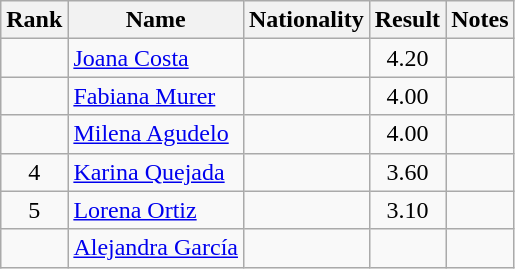<table class="wikitable sortable" style="text-align:center">
<tr>
<th>Rank</th>
<th>Name</th>
<th>Nationality</th>
<th>Result</th>
<th>Notes</th>
</tr>
<tr>
<td></td>
<td align=left><a href='#'>Joana Costa</a></td>
<td align=left></td>
<td>4.20</td>
<td></td>
</tr>
<tr>
<td></td>
<td align=left><a href='#'>Fabiana Murer</a></td>
<td align=left></td>
<td>4.00</td>
<td></td>
</tr>
<tr>
<td></td>
<td align=left><a href='#'>Milena Agudelo</a></td>
<td align=left></td>
<td>4.00</td>
<td></td>
</tr>
<tr>
<td>4</td>
<td align=left><a href='#'>Karina Quejada</a></td>
<td align=left></td>
<td>3.60</td>
<td></td>
</tr>
<tr>
<td>5</td>
<td align=left><a href='#'>Lorena Ortiz</a></td>
<td align=left></td>
<td>3.10</td>
<td></td>
</tr>
<tr>
<td></td>
<td align=left><a href='#'>Alejandra García</a></td>
<td align=left></td>
<td></td>
<td></td>
</tr>
</table>
